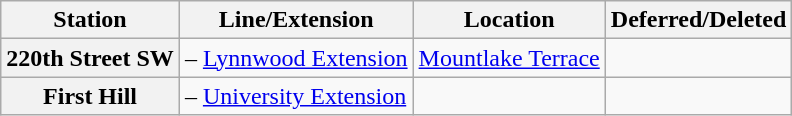<table class="wikitable sortable plainrowheaders">
<tr>
<th scope=col>Station</th>
<th scope=col>Line/Extension</th>
<th scope=col>Location</th>
<th scope=col>Deferred/Deleted</th>
</tr>
<tr>
<th scope=row>220th Street SW</th>
<td> – <a href='#'>Lynnwood Extension</a></td>
<td><a href='#'>Mountlake Terrace</a></td>
<td></td>
</tr>
<tr>
<th scope=row>First Hill</th>
<td> – <a href='#'>University Extension</a></td>
<td></td>
<td></td>
</tr>
</table>
